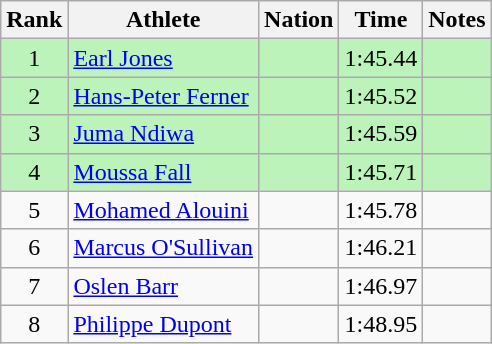<table class="wikitable sortable" style="text-align:center">
<tr>
<th>Rank</th>
<th>Athlete</th>
<th>Nation</th>
<th>Time</th>
<th>Notes</th>
</tr>
<tr style="background:#bbf3bb;">
<td>1</td>
<td align=left><a href='#'>Earl Jones</a></td>
<td align=left></td>
<td>1:45.44</td>
<td></td>
</tr>
<tr style="background:#bbf3bb;">
<td>2</td>
<td align=left><a href='#'>Hans-Peter Ferner</a></td>
<td align=left></td>
<td>1:45.52</td>
<td></td>
</tr>
<tr style="background:#bbf3bb;">
<td>3</td>
<td align=left><a href='#'>Juma Ndiwa</a></td>
<td align=left></td>
<td>1:45.59</td>
<td></td>
</tr>
<tr style="background:#bbf3bb;">
<td>4</td>
<td align=left><a href='#'>Moussa Fall</a></td>
<td align=left></td>
<td>1:45.71</td>
<td></td>
</tr>
<tr>
<td>5</td>
<td align=left><a href='#'>Mohamed Alouini</a></td>
<td align=left></td>
<td>1:45.78</td>
<td></td>
</tr>
<tr>
<td>6</td>
<td align=left><a href='#'>Marcus O'Sullivan</a></td>
<td align=left></td>
<td>1:46.21</td>
<td></td>
</tr>
<tr>
<td>7</td>
<td align=left><a href='#'>Oslen Barr</a></td>
<td align=left></td>
<td>1:46.97</td>
<td></td>
</tr>
<tr>
<td>8</td>
<td align=left><a href='#'>Philippe Dupont</a></td>
<td align=left></td>
<td>1:48.95</td>
<td></td>
</tr>
</table>
